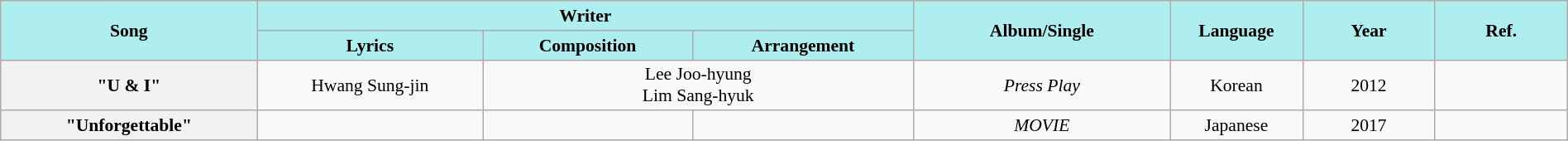<table class="wikitable" style="margin:0.5em auto; clear:both; font-size:.9em; text-align:center; width:100%">
<tr>
<th rowspan="2" style="width:200px; background:#AFEEEE;">Song</th>
<th colspan="3" style="width:700px; background:#AFEEEE;">Writer</th>
<th rowspan="2" style="width:200px; background:#AFEEEE;">Album/Single</th>
<th rowspan="2" style="width:100px; background:#AFEEEE;">Language</th>
<th rowspan="2" style="width:100px; background:#AFEEEE;">Year</th>
<th rowspan="2" style="width:100px; background:#AFEEEE;">Ref.</th>
</tr>
<tr>
<th style=background:#AFEEEE;">Lyrics</th>
<th style=background:#AFEEEE;">Composition</th>
<th style=background:#AFEEEE;">Arrangement</th>
</tr>
<tr>
<th scope="row">"U & I"</th>
<td>Hwang Sung-jin</td>
<td colspan="2">Lee Joo-hyung<br>Lim Sang-hyuk</td>
<td><em>Press Play</em></td>
<td>Korean</td>
<td>2012</td>
<td></td>
</tr>
<tr>
<th scope="row">"Unforgettable"</th>
<td></td>
<td></td>
<td></td>
<td><em>MOVIE</em></td>
<td>Japanese</td>
<td>2017</td>
<td></td>
</tr>
</table>
